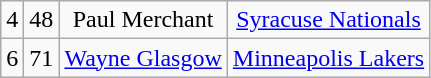<table class="wikitable" style="text-align:center">
<tr>
<td>4</td>
<td>48</td>
<td>Paul Merchant</td>
<td><a href='#'>Syracuse Nationals</a></td>
</tr>
<tr>
<td>6</td>
<td>71</td>
<td><a href='#'>Wayne Glasgow</a></td>
<td><a href='#'>Minneapolis Lakers</a></td>
</tr>
</table>
